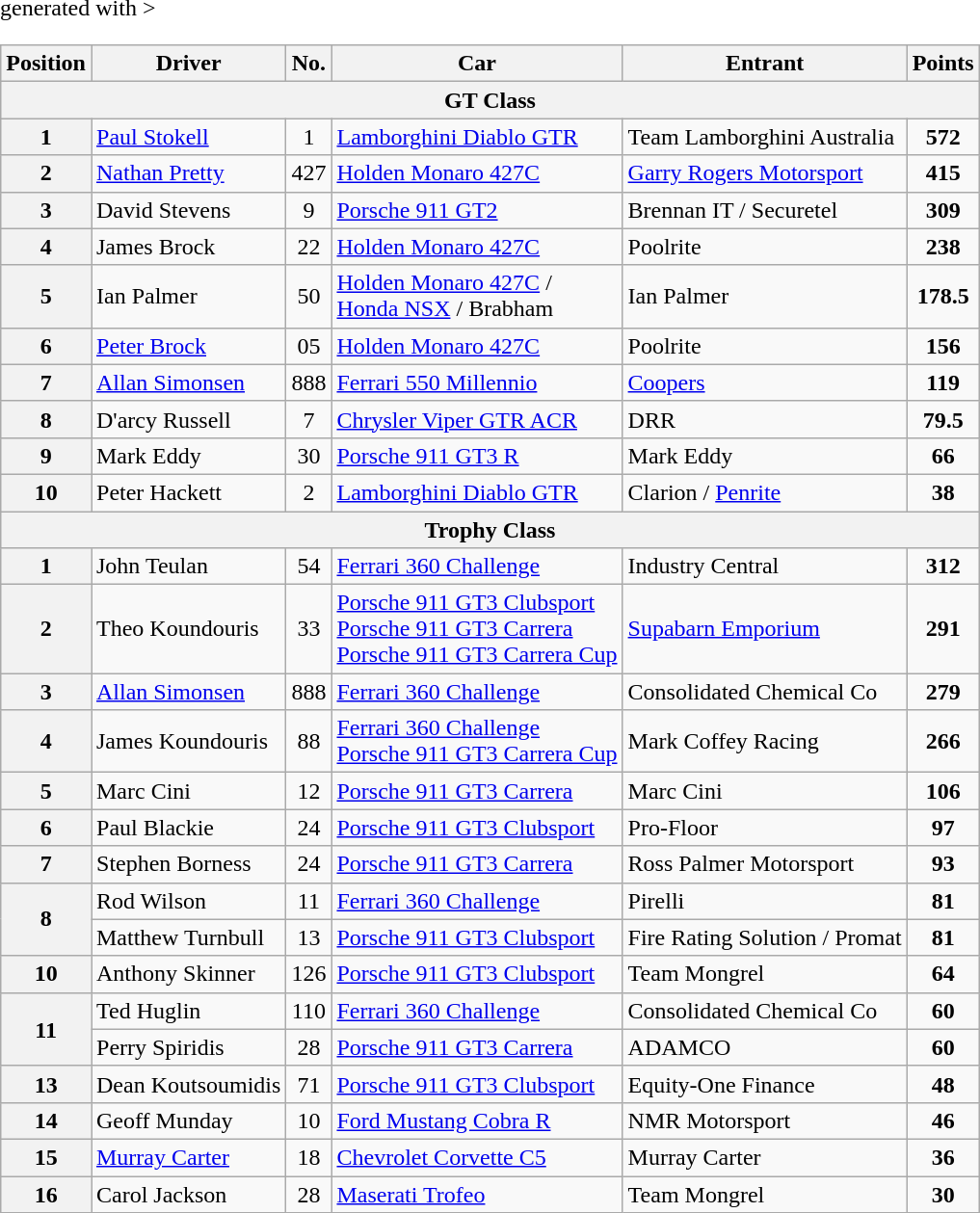<table class="wikitable" <hiddentext>generated with >
<tr style="font-weight:bold">
<th>Position</th>
<th>Driver</th>
<th>No.</th>
<th>Car</th>
<th>Entrant</th>
<th>Points</th>
</tr>
<tr>
<th colspan=6>GT Class</th>
</tr>
<tr>
<th>1</th>
<td><a href='#'>Paul Stokell</a></td>
<td align="center">1</td>
<td><a href='#'>Lamborghini Diablo GTR</a></td>
<td>Team Lamborghini Australia</td>
<td align="center"><strong>572</strong></td>
</tr>
<tr>
<th>2</th>
<td><a href='#'>Nathan Pretty</a></td>
<td align="center">427</td>
<td><a href='#'>Holden Monaro 427C</a></td>
<td><a href='#'>Garry Rogers Motorsport</a></td>
<td align="center"><strong>415</strong></td>
</tr>
<tr>
<th>3</th>
<td>David Stevens</td>
<td align="center">9</td>
<td><a href='#'>Porsche 911 GT2</a></td>
<td>Brennan IT / Securetel</td>
<td align="center"><strong>309</strong></td>
</tr>
<tr>
<th>4</th>
<td>James Brock</td>
<td align="center">22</td>
<td><a href='#'>Holden Monaro 427C</a></td>
<td>Poolrite</td>
<td align="center"><strong>238</strong></td>
</tr>
<tr>
<th>5</th>
<td>Ian Palmer</td>
<td align="center">50</td>
<td><a href='#'>Holden Monaro 427C</a> /<br> <a href='#'>Honda NSX</a> / Brabham</td>
<td>Ian Palmer</td>
<td align="center"><strong>178.5</strong></td>
</tr>
<tr>
<th>6</th>
<td><a href='#'>Peter Brock</a></td>
<td align="center">05</td>
<td><a href='#'>Holden Monaro 427C</a></td>
<td>Poolrite</td>
<td align="center"><strong>156</strong></td>
</tr>
<tr>
<th>7</th>
<td><a href='#'>Allan Simonsen</a></td>
<td align="center">888</td>
<td><a href='#'>Ferrari 550 Millennio</a></td>
<td><a href='#'>Coopers</a></td>
<td align="center"><strong>119</strong></td>
</tr>
<tr>
<th>8</th>
<td>D'arcy Russell</td>
<td align="center">7</td>
<td><a href='#'>Chrysler Viper GTR ACR</a></td>
<td>DRR</td>
<td align="center"><strong>79.5</strong></td>
</tr>
<tr>
<th>9</th>
<td>Mark Eddy</td>
<td align="center">30</td>
<td><a href='#'>Porsche 911 GT3 R</a></td>
<td>Mark Eddy</td>
<td align="center"><strong>66</strong></td>
</tr>
<tr>
<th>10</th>
<td>Peter Hackett</td>
<td align="center">2</td>
<td><a href='#'>Lamborghini Diablo GTR</a></td>
<td>Clarion / <a href='#'>Penrite</a></td>
<td align="center"><strong>38</strong></td>
</tr>
<tr>
<th colspan=6>Trophy Class</th>
</tr>
<tr>
<th>1</th>
<td>John Teulan</td>
<td align="center">54</td>
<td><a href='#'>Ferrari 360 Challenge</a></td>
<td>Industry Central</td>
<td align="center"><strong>312</strong></td>
</tr>
<tr>
<th>2</th>
<td>Theo Koundouris</td>
<td align="center">33</td>
<td><a href='#'>Porsche 911 GT3 Clubsport</a><br> <a href='#'>Porsche 911 GT3 Carrera</a><br> <a href='#'>Porsche 911 GT3 Carrera Cup</a></td>
<td><a href='#'>Supabarn Emporium</a></td>
<td align="center"><strong>291</strong></td>
</tr>
<tr>
<th>3</th>
<td><a href='#'>Allan Simonsen</a></td>
<td align="center">888</td>
<td><a href='#'>Ferrari 360 Challenge</a></td>
<td>Consolidated Chemical Co</td>
<td align="center"><strong>279</strong></td>
</tr>
<tr>
<th>4</th>
<td>James Koundouris</td>
<td align="center">88</td>
<td><a href='#'>Ferrari 360 Challenge</a><br> <a href='#'>Porsche 911 GT3 Carrera Cup</a></td>
<td>Mark Coffey Racing</td>
<td align="center"><strong>266</strong></td>
</tr>
<tr>
<th>5</th>
<td>Marc Cini</td>
<td align="center">12</td>
<td><a href='#'>Porsche 911 GT3 Carrera</a></td>
<td>Marc Cini</td>
<td align="center"><strong>106</strong></td>
</tr>
<tr>
<th>6</th>
<td>Paul Blackie</td>
<td align="center">24</td>
<td><a href='#'>Porsche 911 GT3 Clubsport</a></td>
<td>Pro-Floor</td>
<td align="center"><strong>97</strong></td>
</tr>
<tr>
<th>7</th>
<td>Stephen Borness</td>
<td align="center">24</td>
<td><a href='#'>Porsche 911 GT3 Carrera</a></td>
<td>Ross Palmer Motorsport</td>
<td align="center"><strong>93</strong></td>
</tr>
<tr>
<th rowspan=2>8</th>
<td>Rod Wilson</td>
<td align="center">11</td>
<td><a href='#'>Ferrari 360 Challenge</a></td>
<td>Pirelli</td>
<td align="center"><strong>81</strong></td>
</tr>
<tr>
<td>Matthew Turnbull</td>
<td align="center">13</td>
<td><a href='#'>Porsche 911 GT3 Clubsport</a></td>
<td>Fire Rating Solution / Promat</td>
<td align="center"><strong>81</strong></td>
</tr>
<tr>
<th>10</th>
<td>Anthony Skinner</td>
<td align="center">126</td>
<td><a href='#'>Porsche 911 GT3 Clubsport</a></td>
<td>Team Mongrel</td>
<td align="center"><strong>64</strong></td>
</tr>
<tr>
<th rowspan=2>11</th>
<td>Ted Huglin</td>
<td align="center">110</td>
<td><a href='#'>Ferrari 360 Challenge</a></td>
<td>Consolidated Chemical Co</td>
<td align="center"><strong>60</strong></td>
</tr>
<tr>
<td>Perry Spiridis</td>
<td align="center">28</td>
<td><a href='#'>Porsche 911 GT3 Carrera</a></td>
<td>ADAMCO</td>
<td align="center"><strong>60</strong></td>
</tr>
<tr>
<th>13</th>
<td>Dean Koutsoumidis</td>
<td align="center">71</td>
<td><a href='#'>Porsche 911 GT3 Clubsport</a></td>
<td>Equity-One Finance</td>
<td align="center"><strong>48</strong></td>
</tr>
<tr>
<th>14</th>
<td>Geoff Munday</td>
<td align="center">10</td>
<td><a href='#'>Ford Mustang Cobra R</a></td>
<td>NMR Motorsport</td>
<td align="center"><strong>46</strong></td>
</tr>
<tr>
<th>15</th>
<td><a href='#'>Murray Carter</a></td>
<td align="center">18</td>
<td><a href='#'>Chevrolet Corvette C5</a></td>
<td>Murray Carter</td>
<td align="center"><strong>36</strong></td>
</tr>
<tr>
<th>16</th>
<td>Carol Jackson</td>
<td align="center">28</td>
<td><a href='#'>Maserati Trofeo</a></td>
<td>Team Mongrel</td>
<td align="center"><strong>30</strong></td>
</tr>
</table>
